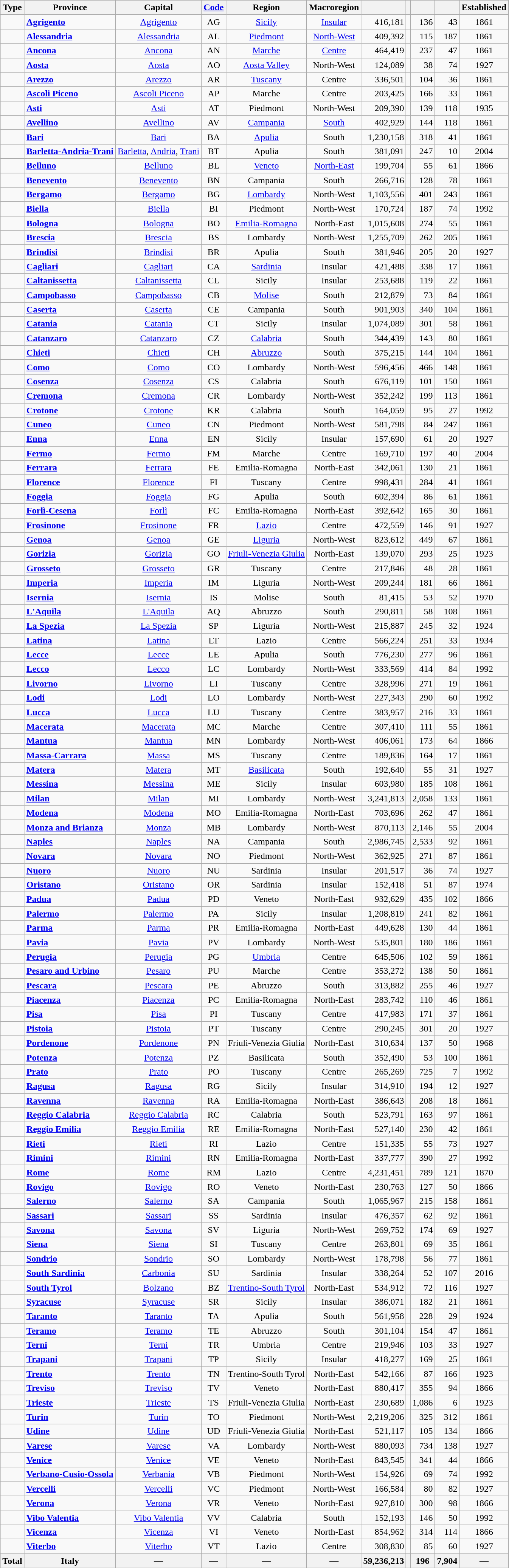<table class="wikitable sortable mw-datatable">
<tr>
<th>Type</th>
<th>Province</th>
<th>Capital</th>
<th><a href='#'>Code</a></th>
<th>Region</th>
<th>Macroregion</th>
<th></th>
<th></th>
<th></th>
<th></th>
<th>Established</th>
</tr>
<tr>
<td align=center></td>
<td><strong><a href='#'>Agrigento</a></strong></td>
<td align=center><a href='#'>Agrigento</a></td>
<td align=center>AG</td>
<td align=center><a href='#'>Sicily</a></td>
<td align=center><a href='#'>Insular</a></td>
<td align=right>416,181</td>
<td align=right></td>
<td align=right>136</td>
<td align=right>43</td>
<td align=center>1861</td>
</tr>
<tr>
<td align=center></td>
<td><strong><a href='#'>Alessandria</a></strong></td>
<td align=center><a href='#'>Alessandria</a></td>
<td align=center>AL</td>
<td align=center><a href='#'>Piedmont</a></td>
<td align=center><a href='#'>North-West</a></td>
<td align=right>409,392</td>
<td align=right></td>
<td align=right>115</td>
<td align=right>187</td>
<td align=center>1861</td>
</tr>
<tr>
<td align=center></td>
<td><strong><a href='#'>Ancona</a></strong></td>
<td align=center><a href='#'>Ancona</a></td>
<td align=center>AN</td>
<td align=center><a href='#'>Marche</a></td>
<td align=center><a href='#'>Centre</a></td>
<td align=right>464,419</td>
<td align=right></td>
<td align=right>237</td>
<td align=right>47</td>
<td align=center>1861</td>
</tr>
<tr>
<td align=center></td>
<td><strong><a href='#'>Aosta</a></strong></td>
<td align=center><a href='#'>Aosta</a></td>
<td align=center>AO</td>
<td align=center><a href='#'>Aosta Valley</a></td>
<td align=center>North-West</td>
<td align=right>124,089</td>
<td align=right></td>
<td align=right>38</td>
<td align=right>74</td>
<td align=center>1927</td>
</tr>
<tr>
<td align=center></td>
<td><strong><a href='#'>Arezzo</a></strong></td>
<td align=center><a href='#'>Arezzo</a></td>
<td align=center>AR</td>
<td align=center><a href='#'>Tuscany</a></td>
<td align=center>Centre</td>
<td align=right>336,501</td>
<td align=right></td>
<td align=right>104</td>
<td align=right>36</td>
<td align=center>1861</td>
</tr>
<tr>
<td align=center></td>
<td><strong><a href='#'>Ascoli Piceno</a></strong></td>
<td align=center><a href='#'>Ascoli Piceno</a></td>
<td align=center>AP</td>
<td align=center>Marche</td>
<td align=center>Centre</td>
<td align=right>203,425</td>
<td align=right></td>
<td align=right>166</td>
<td align=right>33</td>
<td align=center>1861</td>
</tr>
<tr>
<td align=center></td>
<td><strong><a href='#'>Asti</a></strong></td>
<td align=center><a href='#'>Asti</a></td>
<td align=center>AT</td>
<td align=center>Piedmont</td>
<td align=center>North-West</td>
<td align=right>209,390</td>
<td align=right></td>
<td align=right>139</td>
<td align=right>118</td>
<td align=center>1935</td>
</tr>
<tr>
<td align=center></td>
<td><strong><a href='#'>Avellino</a></strong></td>
<td align=center><a href='#'>Avellino</a></td>
<td align=center>AV</td>
<td align=center><a href='#'>Campania</a></td>
<td align=center><a href='#'>South</a></td>
<td align=right>402,929</td>
<td align=right></td>
<td align=right>144</td>
<td align=right>118</td>
<td align=center>1861</td>
</tr>
<tr>
<td align=center></td>
<td><strong><a href='#'>Bari</a></strong></td>
<td align=center><a href='#'>Bari</a></td>
<td align=center>BA</td>
<td align=center><a href='#'>Apulia</a></td>
<td align=center>South</td>
<td align=right>1,230,158</td>
<td align=right></td>
<td align=right>318</td>
<td align=right>41</td>
<td align=center>1861</td>
</tr>
<tr>
<td align=center></td>
<td><strong><a href='#'>Barletta-Andria-Trani</a></strong></td>
<td align=center><a href='#'>Barletta</a>, <a href='#'>Andria</a>, <a href='#'>Trani</a></td>
<td align=center>BT</td>
<td align=center>Apulia</td>
<td align=center>South</td>
<td align=right>381,091</td>
<td align=right></td>
<td align=right>247</td>
<td align=right>10</td>
<td align=center>2004</td>
</tr>
<tr>
<td align=center></td>
<td><strong><a href='#'>Belluno</a></strong></td>
<td align=center><a href='#'>Belluno</a></td>
<td align=center>BL</td>
<td align=center><a href='#'>Veneto</a></td>
<td align=center><a href='#'>North-East</a></td>
<td align=right>199,704</td>
<td align=right></td>
<td align=right>55</td>
<td align=right>61</td>
<td align=center>1866</td>
</tr>
<tr>
<td align=center></td>
<td><strong><a href='#'>Benevento</a></strong></td>
<td align=center><a href='#'>Benevento</a></td>
<td align=center>BN</td>
<td align=center>Campania</td>
<td align=center>South</td>
<td align=right>266,716</td>
<td align=right></td>
<td align=right>128</td>
<td align=right>78</td>
<td align=center>1861</td>
</tr>
<tr>
<td align=center></td>
<td><strong><a href='#'>Bergamo</a></strong></td>
<td align=center><a href='#'>Bergamo</a></td>
<td align=center>BG</td>
<td align=center><a href='#'>Lombardy</a></td>
<td align=center>North-West</td>
<td align=right>1,103,556</td>
<td align=right></td>
<td align=right>401</td>
<td align=right>243</td>
<td align=center>1861</td>
</tr>
<tr>
<td align=center></td>
<td><strong><a href='#'>Biella</a></strong></td>
<td align=center><a href='#'>Biella</a></td>
<td align=center>BI</td>
<td align=center>Piedmont</td>
<td align=center>North-West</td>
<td align=right>170,724</td>
<td align=right></td>
<td align=right>187</td>
<td align=right>74</td>
<td align=center>1992</td>
</tr>
<tr>
<td align=center></td>
<td><strong><a href='#'>Bologna</a></strong></td>
<td align=center><a href='#'>Bologna</a></td>
<td align=center>BO</td>
<td align=center><a href='#'>Emilia-Romagna</a></td>
<td align=center>North-East</td>
<td align=right>1,015,608</td>
<td align=right></td>
<td align=right>274</td>
<td align=right>55</td>
<td align=center>1861</td>
</tr>
<tr>
<td align=center></td>
<td><strong><a href='#'>Brescia</a></strong></td>
<td align=center><a href='#'>Brescia</a></td>
<td align=center>BS</td>
<td align=center>Lombardy</td>
<td align=center>North-West</td>
<td align=right>1,255,709</td>
<td align=right></td>
<td align=right>262</td>
<td align=right>205</td>
<td align=center>1861</td>
</tr>
<tr>
<td align=center></td>
<td><strong><a href='#'>Brindisi</a></strong></td>
<td align=center><a href='#'>Brindisi</a></td>
<td align=center>BR</td>
<td align=center>Apulia</td>
<td align=center>South</td>
<td align=right>381,946</td>
<td align=right></td>
<td align=right>205</td>
<td align=right>20</td>
<td align=center>1927</td>
</tr>
<tr>
<td align=center></td>
<td><strong><a href='#'>Cagliari</a></strong></td>
<td align=center><a href='#'>Cagliari</a></td>
<td align=center>CA</td>
<td align=center><a href='#'>Sardinia</a></td>
<td align=center>Insular</td>
<td align=right>421,488</td>
<td align=right></td>
<td align=right>338</td>
<td align=right>17</td>
<td align=center>1861</td>
</tr>
<tr>
<td align=center></td>
<td><strong><a href='#'>Caltanissetta</a></strong></td>
<td align=center><a href='#'>Caltanissetta</a></td>
<td align=center>CL</td>
<td align=center>Sicily</td>
<td align=center>Insular</td>
<td align=right>253,688</td>
<td align=right></td>
<td align=right>119</td>
<td align=right>22</td>
<td align=center>1861</td>
</tr>
<tr>
<td align=center></td>
<td><strong><a href='#'>Campobasso</a></strong></td>
<td align=center><a href='#'>Campobasso</a></td>
<td align=center>CB</td>
<td align=center><a href='#'>Molise</a></td>
<td align=center>South</td>
<td align=right>212,879</td>
<td align=right></td>
<td align=right>73</td>
<td align=right>84</td>
<td align=center>1861</td>
</tr>
<tr>
<td align=center></td>
<td><strong><a href='#'>Caserta</a></strong></td>
<td align=center><a href='#'>Caserta</a></td>
<td align=center>CE</td>
<td align=center>Campania</td>
<td align=center>South</td>
<td align=right>901,903</td>
<td align=right></td>
<td align=right>340</td>
<td align=right>104</td>
<td align=center>1861</td>
</tr>
<tr>
<td align=center></td>
<td><strong><a href='#'>Catania</a></strong></td>
<td align=center><a href='#'>Catania</a></td>
<td align=center>CT</td>
<td align=center>Sicily</td>
<td align=center>Insular</td>
<td align=right>1,074,089</td>
<td align=right></td>
<td align=right>301</td>
<td align=right>58</td>
<td align=center>1861</td>
</tr>
<tr>
<td align=center></td>
<td><strong><a href='#'>Catanzaro</a></strong></td>
<td align=center><a href='#'>Catanzaro</a></td>
<td align=center>CZ</td>
<td align=center><a href='#'>Calabria</a></td>
<td align=center>South</td>
<td align=right>344,439</td>
<td align=right></td>
<td align=right>143</td>
<td align=right>80</td>
<td align=center>1861</td>
</tr>
<tr>
<td align=center></td>
<td><strong><a href='#'>Chieti</a></strong></td>
<td align=center><a href='#'>Chieti</a></td>
<td align=center>CH</td>
<td align=center><a href='#'>Abruzzo</a></td>
<td align=center>South</td>
<td align=right>375,215</td>
<td align=right></td>
<td align=right>144</td>
<td align=right>104</td>
<td align=center>1861</td>
</tr>
<tr>
<td align=center></td>
<td><strong><a href='#'>Como</a></strong></td>
<td align=center><a href='#'>Como</a></td>
<td align=center>CO</td>
<td align=center>Lombardy</td>
<td align=center>North-West</td>
<td align=right>596,456</td>
<td align=right></td>
<td align=right>466</td>
<td align=right>148</td>
<td align=center>1861</td>
</tr>
<tr>
<td align=center></td>
<td><strong><a href='#'>Cosenza</a></strong></td>
<td align=center><a href='#'>Cosenza</a></td>
<td align=center>CS</td>
<td align=center>Calabria</td>
<td align=center>South</td>
<td align=right>676,119</td>
<td align=right></td>
<td align=right>101</td>
<td align=right>150</td>
<td align=center>1861</td>
</tr>
<tr>
<td align=center></td>
<td><strong><a href='#'>Cremona</a></strong></td>
<td align=center><a href='#'>Cremona</a></td>
<td align=center>CR</td>
<td align=center>Lombardy</td>
<td align=center>North-West</td>
<td align=right>352,242</td>
<td align=right></td>
<td align=right>199</td>
<td align=right>113</td>
<td align=center>1861</td>
</tr>
<tr>
<td align=center></td>
<td><strong><a href='#'>Crotone</a></strong></td>
<td align=center><a href='#'>Crotone</a></td>
<td align=center>KR</td>
<td align=center>Calabria</td>
<td align=center>South</td>
<td align=right>164,059</td>
<td align=right></td>
<td align=right>95</td>
<td align=right>27</td>
<td align=center>1992</td>
</tr>
<tr>
<td align=center></td>
<td><strong><a href='#'>Cuneo</a></strong></td>
<td align=center><a href='#'>Cuneo</a></td>
<td align=center>CN</td>
<td align=center>Piedmont</td>
<td align=center>North-West</td>
<td align=right>581,798</td>
<td align=right></td>
<td align=right>84</td>
<td align=right>247</td>
<td align=center>1861</td>
</tr>
<tr>
<td align=center></td>
<td><strong><a href='#'>Enna</a></strong></td>
<td align=center><a href='#'>Enna</a></td>
<td align=center>EN</td>
<td align=center>Sicily</td>
<td align=center>Insular</td>
<td align=right>157,690</td>
<td align=right></td>
<td align=right>61</td>
<td align=right>20</td>
<td align=center>1927</td>
</tr>
<tr>
<td align=center></td>
<td><strong><a href='#'>Fermo</a></strong></td>
<td align=center><a href='#'>Fermo</a></td>
<td align=center>FM</td>
<td align=center>Marche</td>
<td align=center>Centre</td>
<td align=right>169,710</td>
<td align=right></td>
<td align=right>197</td>
<td align=right>40</td>
<td align=center>2004</td>
</tr>
<tr>
<td align=center></td>
<td><strong><a href='#'>Ferrara</a></strong></td>
<td align=center><a href='#'>Ferrara</a></td>
<td align=center>FE</td>
<td align=center>Emilia-Romagna</td>
<td align=center>North-East</td>
<td align=right>342,061</td>
<td align=right></td>
<td align=right>130</td>
<td align=right>21</td>
<td align=center>1861</td>
</tr>
<tr>
<td align=center></td>
<td><strong><a href='#'>Florence</a></strong></td>
<td align=center><a href='#'>Florence</a></td>
<td align=center>FI</td>
<td align=center>Tuscany</td>
<td align=center>Centre</td>
<td align=right>998,431</td>
<td align=right></td>
<td align=right>284</td>
<td align=right>41</td>
<td align=center>1861</td>
</tr>
<tr>
<td align=center></td>
<td><strong><a href='#'>Foggia</a></strong></td>
<td align=center><a href='#'>Foggia</a></td>
<td align=center>FG</td>
<td align=center>Apulia</td>
<td align=center>South</td>
<td align=right>602,394</td>
<td align=right></td>
<td align=right>86</td>
<td align=right>61</td>
<td align=center>1861</td>
</tr>
<tr>
<td align=center></td>
<td><strong><a href='#'>Forlì-Cesena</a></strong></td>
<td align=center><a href='#'>Forlì</a></td>
<td align=center>FC</td>
<td align=center>Emilia-Romagna</td>
<td align=center>North-East</td>
<td align=right>392,642</td>
<td align=right></td>
<td align=right>165</td>
<td align=right>30</td>
<td align=center>1861</td>
</tr>
<tr>
<td align=center></td>
<td><strong><a href='#'>Frosinone</a></strong></td>
<td align=center><a href='#'>Frosinone</a></td>
<td align=center>FR</td>
<td align=center><a href='#'>Lazio</a></td>
<td align=center>Centre</td>
<td align=right>472,559</td>
<td align=right></td>
<td align=right>146</td>
<td align=right>91</td>
<td align=center>1927</td>
</tr>
<tr>
<td align=center></td>
<td><strong><a href='#'>Genoa</a></strong></td>
<td align=center><a href='#'>Genoa</a></td>
<td align=center>GE</td>
<td align=center><a href='#'>Liguria</a></td>
<td align=center>North-West</td>
<td align=right>823,612</td>
<td align=right></td>
<td align=right>449</td>
<td align=right>67</td>
<td align=center>1861</td>
</tr>
<tr>
<td align=center></td>
<td><strong><a href='#'>Gorizia</a></strong></td>
<td align=center><a href='#'>Gorizia</a></td>
<td align=center>GO</td>
<td align=center><a href='#'>Friuli-Venezia Giulia</a></td>
<td align=center>North-East</td>
<td align=right>139,070</td>
<td align=right></td>
<td align=right>293</td>
<td align=right>25</td>
<td align=center>1923</td>
</tr>
<tr>
<td align=center></td>
<td><strong><a href='#'>Grosseto</a></strong></td>
<td align=center><a href='#'>Grosseto</a></td>
<td align=center>GR</td>
<td align=center>Tuscany</td>
<td align=center>Centre</td>
<td align=right>217,846</td>
<td align=right></td>
<td align=right>48</td>
<td align=right>28</td>
<td align=center>1861</td>
</tr>
<tr>
<td align=center></td>
<td><strong><a href='#'>Imperia</a></strong></td>
<td align=center><a href='#'>Imperia</a></td>
<td align=center>IM</td>
<td align=center>Liguria</td>
<td align=center>North-West</td>
<td align=right>209,244</td>
<td align=right></td>
<td align=right>181</td>
<td align=right>66</td>
<td align=center>1861</td>
</tr>
<tr>
<td align=center></td>
<td><strong><a href='#'>Isernia</a></strong></td>
<td align=center><a href='#'>Isernia</a></td>
<td align=center>IS</td>
<td align=center>Molise</td>
<td align=center>South</td>
<td align=right>81,415</td>
<td align=right></td>
<td align=right>53</td>
<td align=right>52</td>
<td align=center>1970</td>
</tr>
<tr>
<td align=center></td>
<td><strong><a href='#'>L'Aquila</a></strong></td>
<td align=center><a href='#'>L'Aquila</a></td>
<td align=center>AQ</td>
<td align=center>Abruzzo</td>
<td align=center>South</td>
<td align=right>290,811</td>
<td align=right></td>
<td align=right>58</td>
<td align=right>108</td>
<td align=center>1861</td>
</tr>
<tr>
<td align=center></td>
<td><strong><a href='#'>La Spezia</a></strong></td>
<td align=center><a href='#'>La Spezia</a></td>
<td align=center>SP</td>
<td align=center>Liguria</td>
<td align=center>North-West</td>
<td align=right>215,887</td>
<td align=right></td>
<td align=right>245</td>
<td align=right>32</td>
<td align=center>1924</td>
</tr>
<tr>
<td align=center></td>
<td><strong><a href='#'>Latina</a></strong></td>
<td align=center><a href='#'>Latina</a></td>
<td align=center>LT</td>
<td align=center>Lazio</td>
<td align=center>Centre</td>
<td align=right>566,224</td>
<td align=right></td>
<td align=right>251</td>
<td align=right>33</td>
<td align=center>1934</td>
</tr>
<tr>
<td align=center></td>
<td><strong><a href='#'>Lecce</a></strong></td>
<td align=center><a href='#'>Lecce</a></td>
<td align=center>LE</td>
<td align=center>Apulia</td>
<td align=center>South</td>
<td align=right>776,230</td>
<td align=right></td>
<td align=right>277</td>
<td align=right>96</td>
<td align=center>1861</td>
</tr>
<tr>
<td align=center></td>
<td><strong><a href='#'>Lecco</a></strong></td>
<td align=center><a href='#'>Lecco</a></td>
<td align=center>LC</td>
<td align=center>Lombardy</td>
<td align=center>North-West</td>
<td align=right>333,569</td>
<td align=right></td>
<td align=right>414</td>
<td align=right>84</td>
<td align=center>1992</td>
</tr>
<tr>
<td align=center></td>
<td><strong><a href='#'>Livorno</a></strong></td>
<td align=center><a href='#'>Livorno</a></td>
<td align=center>LI</td>
<td align=center>Tuscany</td>
<td align=center>Centre</td>
<td align=right>328,996</td>
<td align=right></td>
<td align=right>271</td>
<td align=right>19</td>
<td align=center>1861</td>
</tr>
<tr>
<td align=center></td>
<td><strong><a href='#'>Lodi</a></strong></td>
<td align=center><a href='#'>Lodi</a></td>
<td align=center>LO</td>
<td align=center>Lombardy</td>
<td align=center>North-West</td>
<td align=right>227,343</td>
<td align=right></td>
<td align=right>290</td>
<td align=right>60</td>
<td align=center>1992</td>
</tr>
<tr>
<td align=center></td>
<td><strong><a href='#'>Lucca</a></strong></td>
<td align=center><a href='#'>Lucca</a></td>
<td align=center>LU</td>
<td align=center>Tuscany</td>
<td align=center>Centre</td>
<td align=right>383,957</td>
<td align=right></td>
<td align=right>216</td>
<td align=right>33</td>
<td align=center>1861</td>
</tr>
<tr>
<td align=center></td>
<td><strong><a href='#'>Macerata</a></strong></td>
<td align=center><a href='#'>Macerata</a></td>
<td align=center>MC</td>
<td align=center>Marche</td>
<td align=center>Centre</td>
<td align=right>307,410</td>
<td align=right></td>
<td align=right>111</td>
<td align=right>55</td>
<td align=center>1861</td>
</tr>
<tr>
<td align=center></td>
<td><strong><a href='#'>Mantua</a></strong></td>
<td align=center><a href='#'>Mantua</a></td>
<td align=center>MN</td>
<td align=center>Lombardy</td>
<td align=center>North-West</td>
<td align=right>406,061</td>
<td align=right></td>
<td align=right>173</td>
<td align=right>64</td>
<td align=center>1866</td>
</tr>
<tr>
<td align=center></td>
<td><strong><a href='#'>Massa-Carrara</a></strong></td>
<td align=center><a href='#'>Massa</a></td>
<td align=center>MS</td>
<td align=center>Tuscany</td>
<td align=center>Centre</td>
<td align=right>189,836</td>
<td align=right></td>
<td align=right>164</td>
<td align=right>17</td>
<td align=center>1861</td>
</tr>
<tr>
<td align=center></td>
<td><strong><a href='#'>Matera</a></strong></td>
<td align=center><a href='#'>Matera</a></td>
<td align=center>MT</td>
<td align=center><a href='#'>Basilicata</a></td>
<td align=center>South</td>
<td align=right>192,640</td>
<td align=right></td>
<td align=right>55</td>
<td align=right>31</td>
<td align=center>1927</td>
</tr>
<tr>
<td align=center></td>
<td><strong><a href='#'>Messina</a></strong></td>
<td align=center><a href='#'>Messina</a></td>
<td align=center>ME</td>
<td align=center>Sicily</td>
<td align=center>Insular</td>
<td align=right>603,980</td>
<td align=right></td>
<td align=right>185</td>
<td align=right>108</td>
<td align=center>1861</td>
</tr>
<tr>
<td align=center></td>
<td><strong><a href='#'>Milan</a></strong></td>
<td align=center><a href='#'>Milan</a></td>
<td align=center>MI</td>
<td align=center>Lombardy</td>
<td align=center>North-West</td>
<td align=right>3,241,813</td>
<td align=right></td>
<td align=right>2,058</td>
<td align=right>133</td>
<td align=center>1861</td>
</tr>
<tr>
<td align=center></td>
<td><strong><a href='#'>Modena</a></strong></td>
<td align=center><a href='#'>Modena</a></td>
<td align=center>MO</td>
<td align=center>Emilia-Romagna</td>
<td align=center>North-East</td>
<td align=right>703,696</td>
<td align=right></td>
<td align=right>262</td>
<td align=right>47</td>
<td align=center>1861</td>
</tr>
<tr>
<td align=center></td>
<td><strong><a href='#'>Monza and Brianza</a></strong></td>
<td align=center><a href='#'>Monza</a></td>
<td align=center>MB</td>
<td align=center>Lombardy</td>
<td align=center>North-West</td>
<td align=right>870,113</td>
<td align=right></td>
<td align=right>2,146</td>
<td align=right>55</td>
<td align=center>2004</td>
</tr>
<tr>
<td align=center></td>
<td><strong><a href='#'>Naples</a></strong></td>
<td align=center><a href='#'>Naples</a></td>
<td align=center>NA</td>
<td align=center>Campania</td>
<td align=center>South</td>
<td align=right>2,986,745</td>
<td align=right></td>
<td align=right>2,533</td>
<td align=right>92</td>
<td align=center>1861</td>
</tr>
<tr>
<td align=center></td>
<td><strong><a href='#'>Novara</a></strong></td>
<td align=center><a href='#'>Novara</a></td>
<td align=center>NO</td>
<td align=center>Piedmont</td>
<td align=center>North-West</td>
<td align=right>362,925</td>
<td align=right></td>
<td align=right>271</td>
<td align=right>87</td>
<td align=center>1861</td>
</tr>
<tr>
<td align=center></td>
<td><strong><a href='#'>Nuoro</a></strong></td>
<td align=center><a href='#'>Nuoro</a></td>
<td align=center>NU</td>
<td align=center>Sardinia</td>
<td align=center>Insular</td>
<td align=right>201,517</td>
<td align=right></td>
<td align=right>36</td>
<td align=right>74</td>
<td align=center>1927</td>
</tr>
<tr>
<td align=center></td>
<td><strong><a href='#'>Oristano</a></strong></td>
<td align=center><a href='#'>Oristano</a></td>
<td align=center>OR</td>
<td align=center>Sardinia</td>
<td align=center>Insular</td>
<td align=right>152,418</td>
<td align=right></td>
<td align=right>51</td>
<td align=right>87</td>
<td align=center>1974</td>
</tr>
<tr>
<td align=center></td>
<td><strong><a href='#'>Padua</a></strong></td>
<td align=center><a href='#'>Padua</a></td>
<td align=center>PD</td>
<td align=center>Veneto</td>
<td align=center>North-East</td>
<td align=right>932,629</td>
<td align=right></td>
<td align=right>435</td>
<td align=right>102</td>
<td align=center>1866</td>
</tr>
<tr>
<td align=center></td>
<td><strong><a href='#'>Palermo</a></strong></td>
<td align=center><a href='#'>Palermo</a></td>
<td align=center>PA</td>
<td align=center>Sicily</td>
<td align=center>Insular</td>
<td align=right>1,208,819</td>
<td align=right></td>
<td align=right>241</td>
<td align=right>82</td>
<td align=center>1861</td>
</tr>
<tr>
<td align=center></td>
<td><strong><a href='#'>Parma</a></strong></td>
<td align=center><a href='#'>Parma</a></td>
<td align=center>PR</td>
<td align=center>Emilia-Romagna</td>
<td align=center>North-East</td>
<td align=right>449,628</td>
<td align=right></td>
<td align=right>130</td>
<td align=right>44</td>
<td align=center>1861</td>
</tr>
<tr>
<td align=center></td>
<td><strong><a href='#'>Pavia</a></strong></td>
<td align=center><a href='#'>Pavia</a></td>
<td align=center>PV</td>
<td align=center>Lombardy</td>
<td align=center>North-West</td>
<td align=right>535,801</td>
<td align=right></td>
<td align=right>180</td>
<td align=right>186</td>
<td align=center>1861</td>
</tr>
<tr>
<td align=center></td>
<td><strong><a href='#'>Perugia</a></strong></td>
<td align=center><a href='#'>Perugia</a></td>
<td align=center>PG</td>
<td align=center><a href='#'>Umbria</a></td>
<td align=center>Centre</td>
<td align=right>645,506</td>
<td align=right></td>
<td align=right>102</td>
<td align=right>59</td>
<td align=center>1861</td>
</tr>
<tr>
<td align=center></td>
<td><strong><a href='#'>Pesaro and Urbino</a></strong></td>
<td align=center><a href='#'>Pesaro</a></td>
<td align=center>PU</td>
<td align=center>Marche</td>
<td align=center>Centre</td>
<td align=right>353,272</td>
<td align=right></td>
<td align=right>138</td>
<td align=right>50</td>
<td align=center>1861</td>
</tr>
<tr>
<td align=center></td>
<td><strong><a href='#'>Pescara</a></strong></td>
<td align=center><a href='#'>Pescara</a></td>
<td align=center>PE</td>
<td align=center>Abruzzo</td>
<td align=center>South</td>
<td align=right>313,882</td>
<td align=right></td>
<td align=right>255</td>
<td align=right>46</td>
<td align=center>1927</td>
</tr>
<tr>
<td align=center></td>
<td><strong><a href='#'>Piacenza</a></strong></td>
<td align=center><a href='#'>Piacenza</a></td>
<td align=center>PC</td>
<td align=center>Emilia-Romagna</td>
<td align=center>North-East</td>
<td align=right>283,742</td>
<td align=right></td>
<td align=right>110</td>
<td align=right>46</td>
<td align=center>1861</td>
</tr>
<tr>
<td align=center></td>
<td><strong><a href='#'>Pisa</a></strong></td>
<td align=center><a href='#'>Pisa</a></td>
<td align=center>PI</td>
<td align=center>Tuscany</td>
<td align=center>Centre</td>
<td align=right>417,983</td>
<td align=right></td>
<td align=right>171</td>
<td align=right>37</td>
<td align=center>1861</td>
</tr>
<tr>
<td align=center></td>
<td><strong><a href='#'>Pistoia</a></strong></td>
<td align=center><a href='#'>Pistoia</a></td>
<td align=center>PT</td>
<td align=center>Tuscany</td>
<td align=center>Centre</td>
<td align=right>290,245</td>
<td align=right></td>
<td align=right>301</td>
<td align=right>20</td>
<td align=center>1927</td>
</tr>
<tr>
<td align=center></td>
<td><strong><a href='#'>Pordenone</a></strong></td>
<td align=center><a href='#'>Pordenone</a></td>
<td align=center>PN</td>
<td align=center>Friuli-Venezia Giulia</td>
<td align=center>North-East</td>
<td align=right>310,634</td>
<td align=right></td>
<td align=right>137</td>
<td align=right>50</td>
<td align=center>1968</td>
</tr>
<tr>
<td align=center></td>
<td><strong><a href='#'>Potenza</a></strong></td>
<td align=center><a href='#'>Potenza</a></td>
<td align=center>PZ</td>
<td align=center>Basilicata</td>
<td align=center>South</td>
<td align=right>352,490</td>
<td align=right></td>
<td align=right>53</td>
<td align=right>100</td>
<td align=center>1861</td>
</tr>
<tr>
<td align=center></td>
<td><strong><a href='#'>Prato</a></strong></td>
<td align=center><a href='#'>Prato</a></td>
<td align=center>PO</td>
<td align=center>Tuscany</td>
<td align=center>Centre</td>
<td align=right>265,269</td>
<td align=right></td>
<td align=right>725</td>
<td align=right>7</td>
<td align=center>1992</td>
</tr>
<tr>
<td align=center></td>
<td><strong><a href='#'>Ragusa</a></strong></td>
<td align=center><a href='#'>Ragusa</a></td>
<td align=center>RG</td>
<td align=center>Sicily</td>
<td align=center>Insular</td>
<td align=right>314,910</td>
<td align=right></td>
<td align=right>194</td>
<td align=right>12</td>
<td align=center>1927</td>
</tr>
<tr>
<td align=center></td>
<td><strong><a href='#'>Ravenna</a></strong></td>
<td align=center><a href='#'>Ravenna</a></td>
<td align=center>RA</td>
<td align=center>Emilia-Romagna</td>
<td align=center>North-East</td>
<td align=right>386,643</td>
<td align=right></td>
<td align=right>208</td>
<td align=right>18</td>
<td align=center>1861</td>
</tr>
<tr>
<td align=center></td>
<td><strong><a href='#'>Reggio Calabria</a></strong></td>
<td align=center><a href='#'>Reggio Calabria</a></td>
<td align=center>RC</td>
<td align=center>Calabria</td>
<td align=center>South</td>
<td align=right>523,791</td>
<td align=right></td>
<td align=right>163</td>
<td align=right>97</td>
<td align=center>1861</td>
</tr>
<tr>
<td align=center></td>
<td><strong><a href='#'>Reggio Emilia</a></strong></td>
<td align=center><a href='#'>Reggio Emilia</a></td>
<td align=center>RE</td>
<td align=center>Emilia-Romagna</td>
<td align=center>North-East</td>
<td align=right>527,140</td>
<td align=right></td>
<td align=right>230</td>
<td align=right>42</td>
<td align=center>1861</td>
</tr>
<tr>
<td align=center></td>
<td><strong><a href='#'>Rieti</a></strong></td>
<td align=center><a href='#'>Rieti</a></td>
<td align=center>RI</td>
<td align=center>Lazio</td>
<td align=center>Centre</td>
<td align=right>151,335</td>
<td align=right></td>
<td align=right>55</td>
<td align=right>73</td>
<td align=center>1927</td>
</tr>
<tr>
<td align=center></td>
<td><strong><a href='#'>Rimini</a></strong></td>
<td align=center><a href='#'>Rimini</a></td>
<td align=center>RN</td>
<td align=center>Emilia-Romagna</td>
<td align=center>North-East</td>
<td align=right>337,777</td>
<td align=right></td>
<td align=right>390</td>
<td align=right>27</td>
<td align=center>1992</td>
</tr>
<tr>
<td align=center></td>
<td><strong><a href='#'>Rome</a></strong></td>
<td align=center><a href='#'>Rome</a></td>
<td align=center>RM</td>
<td align=center>Lazio</td>
<td align=center>Centre</td>
<td align=right>4,231,451</td>
<td align=right></td>
<td align=right>789</td>
<td align=right>121</td>
<td align=center>1870</td>
</tr>
<tr>
<td align=center></td>
<td><strong><a href='#'>Rovigo</a></strong></td>
<td align=center><a href='#'>Rovigo</a></td>
<td align=center>RO</td>
<td align=center>Veneto</td>
<td align=center>North-East</td>
<td align=right>230,763</td>
<td align=right></td>
<td align=right>127</td>
<td align=right>50</td>
<td align=center>1866</td>
</tr>
<tr>
<td align=center></td>
<td><strong><a href='#'>Salerno</a></strong></td>
<td align=center><a href='#'>Salerno</a></td>
<td align=center>SA</td>
<td align=center>Campania</td>
<td align=center>South</td>
<td align=right>1,065,967</td>
<td align=right></td>
<td align=right>215</td>
<td align=right>158</td>
<td align=center>1861</td>
</tr>
<tr>
<td align=center></td>
<td><strong><a href='#'>Sassari</a></strong></td>
<td align=center><a href='#'>Sassari</a></td>
<td align=center>SS</td>
<td align=center>Sardinia</td>
<td align=center>Insular</td>
<td align=right>476,357</td>
<td align=right></td>
<td align=right>62</td>
<td align=right>92</td>
<td align=center>1861</td>
</tr>
<tr>
<td align=center></td>
<td><strong><a href='#'>Savona</a></strong></td>
<td align=center><a href='#'>Savona</a></td>
<td align=center>SV</td>
<td align=center>Liguria</td>
<td align=center>North-West</td>
<td align=right>269,752</td>
<td align=right></td>
<td align=right>174</td>
<td align=right>69</td>
<td align=center>1927</td>
</tr>
<tr>
<td align=center></td>
<td><strong><a href='#'>Siena</a></strong></td>
<td align=center><a href='#'>Siena</a></td>
<td align=center>SI</td>
<td align=center>Tuscany</td>
<td align=center>Centre</td>
<td align=right>263,801</td>
<td align=right></td>
<td align=right>69</td>
<td align=right>35</td>
<td align=center>1861</td>
</tr>
<tr>
<td align=center></td>
<td><strong><a href='#'>Sondrio</a></strong></td>
<td align=center><a href='#'>Sondrio</a></td>
<td align=center>SO</td>
<td align=center>Lombardy</td>
<td align=center>North-West</td>
<td align=right>178,798</td>
<td align=right></td>
<td align=right>56</td>
<td align=right>77</td>
<td align=center>1861</td>
</tr>
<tr>
<td align=center></td>
<td><strong><a href='#'>South Sardinia</a></strong></td>
<td align=center><a href='#'>Carbonia</a></td>
<td align=center>SU</td>
<td align=center>Sardinia</td>
<td align=center>Insular</td>
<td align=right>338,264</td>
<td align=right></td>
<td align=right>52</td>
<td align=right>107</td>
<td align=center>2016</td>
</tr>
<tr>
<td align=center></td>
<td><strong><a href='#'>South Tyrol</a></strong></td>
<td align=center><a href='#'>Bolzano</a></td>
<td align=center>BZ</td>
<td align=center><a href='#'>Trentino-South Tyrol</a></td>
<td align=center>North-East</td>
<td align=right>534,912</td>
<td align=right></td>
<td align=right>72</td>
<td align=right>116</td>
<td align=center>1927</td>
</tr>
<tr>
<td align=center></td>
<td><strong><a href='#'>Syracuse</a></strong></td>
<td align=center><a href='#'>Syracuse</a></td>
<td align=center>SR</td>
<td align=center>Sicily</td>
<td align=center>Insular</td>
<td align=right>386,071</td>
<td align=right></td>
<td align=right>182</td>
<td align=right>21</td>
<td align=center>1861</td>
</tr>
<tr>
<td align=center></td>
<td><strong><a href='#'>Taranto</a></strong></td>
<td align=center><a href='#'>Taranto</a></td>
<td align=center>TA</td>
<td align=center>Apulia</td>
<td align=center>South</td>
<td align=right>561,958</td>
<td align=right></td>
<td align=right>228</td>
<td align=right>29</td>
<td align=center>1924</td>
</tr>
<tr>
<td align=center></td>
<td><strong><a href='#'>Teramo</a></strong></td>
<td align=center><a href='#'>Teramo</a></td>
<td align=center>TE</td>
<td align=center>Abruzzo</td>
<td align=center>South</td>
<td align=right>301,104</td>
<td align=right></td>
<td align=right>154</td>
<td align=right>47</td>
<td align=center>1861</td>
</tr>
<tr>
<td align=center></td>
<td><strong><a href='#'>Terni</a></strong></td>
<td align=center><a href='#'>Terni</a></td>
<td align=center>TR</td>
<td align=center>Umbria</td>
<td align=center>Centre</td>
<td align=right>219,946</td>
<td align=right></td>
<td align=right>103</td>
<td align=right>33</td>
<td align=center>1927</td>
</tr>
<tr>
<td align=center></td>
<td><strong><a href='#'>Trapani</a></strong></td>
<td align=center><a href='#'>Trapani</a></td>
<td align=center>TP</td>
<td align=center>Sicily</td>
<td align=center>Insular</td>
<td align=right>418,277</td>
<td align=right></td>
<td align=right>169</td>
<td align=right>25</td>
<td align=center>1861</td>
</tr>
<tr>
<td align=center></td>
<td><strong><a href='#'>Trento</a></strong></td>
<td align=center><a href='#'>Trento</a></td>
<td align=center>TN</td>
<td align=center>Trentino-South Tyrol</td>
<td align=center>North-East</td>
<td align=right>542,166</td>
<td align=right></td>
<td align=right>87</td>
<td align=right>166</td>
<td align=center>1923</td>
</tr>
<tr>
<td align=center></td>
<td><strong><a href='#'>Treviso</a></strong></td>
<td align=center><a href='#'>Treviso</a></td>
<td align=center>TV</td>
<td align=center>Veneto</td>
<td align=center>North-East</td>
<td align=right>880,417</td>
<td align=right></td>
<td align=right>355</td>
<td align=right>94</td>
<td align=center>1866</td>
</tr>
<tr>
<td align=center></td>
<td><strong><a href='#'>Trieste</a></strong></td>
<td align=center><a href='#'>Trieste</a></td>
<td align=center>TS</td>
<td align=center>Friuli-Venezia Giulia</td>
<td align=center>North-East</td>
<td align=right>230,689</td>
<td align=right></td>
<td align=right>1,086</td>
<td align=right>6</td>
<td align=center>1923</td>
</tr>
<tr>
<td align=center></td>
<td><strong><a href='#'>Turin</a></strong></td>
<td align=center><a href='#'>Turin</a></td>
<td align=center>TO</td>
<td align=center>Piedmont</td>
<td align=center>North-West</td>
<td align=right>2,219,206</td>
<td align=right></td>
<td align=right>325</td>
<td align=right>312</td>
<td align=center>1861</td>
</tr>
<tr>
<td align=center></td>
<td><strong><a href='#'>Udine</a></strong></td>
<td align=center><a href='#'>Udine</a></td>
<td align=center>UD</td>
<td align=center>Friuli-Venezia Giulia</td>
<td align=center>North-East</td>
<td align=right>521,117</td>
<td align=right></td>
<td align=right>105</td>
<td align=right>134</td>
<td align=center>1866</td>
</tr>
<tr>
<td align=center></td>
<td><strong><a href='#'>Varese</a></strong></td>
<td align=center><a href='#'>Varese</a></td>
<td align=center>VA</td>
<td align=center>Lombardy</td>
<td align=center>North-West</td>
<td align=right>880,093</td>
<td align=right></td>
<td align=right>734</td>
<td align=right>138</td>
<td align=center>1927</td>
</tr>
<tr>
<td align=center></td>
<td><strong><a href='#'>Venice</a></strong></td>
<td align=center><a href='#'>Venice</a></td>
<td align=center>VE</td>
<td align=center>Veneto</td>
<td align=center>North-East</td>
<td align=right>843,545</td>
<td align=right></td>
<td align=right>341</td>
<td align=right>44</td>
<td align=center>1866</td>
</tr>
<tr>
<td align=center></td>
<td><strong><a href='#'>Verbano-Cusio-Ossola</a></strong></td>
<td align=center><a href='#'>Verbania</a></td>
<td align=center>VB</td>
<td align=center>Piedmont</td>
<td align=center>North-West</td>
<td align=right>154,926</td>
<td align=right></td>
<td align=right>69</td>
<td align=right>74</td>
<td align=center>1992</td>
</tr>
<tr>
<td align=center></td>
<td><strong><a href='#'>Vercelli</a></strong></td>
<td align=center><a href='#'>Vercelli</a></td>
<td align=center>VC</td>
<td align=center>Piedmont</td>
<td align=center>North-West</td>
<td align=right>166,584</td>
<td align=right></td>
<td align=right>80</td>
<td align=right>82</td>
<td align=center>1927</td>
</tr>
<tr>
<td align=center></td>
<td><strong><a href='#'>Verona</a></strong></td>
<td align=center><a href='#'>Verona</a></td>
<td align=center>VR</td>
<td align=center>Veneto</td>
<td align=center>North-East</td>
<td align=right>927,810</td>
<td align=right></td>
<td align=right>300</td>
<td align=right>98</td>
<td align=center>1866</td>
</tr>
<tr>
<td align=center></td>
<td><strong><a href='#'>Vibo Valentia</a></strong></td>
<td align=center><a href='#'>Vibo Valentia</a></td>
<td align=center>VV</td>
<td align=center>Calabria</td>
<td align=center>South</td>
<td align=right>152,193</td>
<td align=right></td>
<td align=right>146</td>
<td align=right>50</td>
<td align=center>1992</td>
</tr>
<tr>
<td align=center></td>
<td><strong><a href='#'>Vicenza</a></strong></td>
<td align=center><a href='#'>Vicenza</a></td>
<td align=center>VI</td>
<td align=center>Veneto</td>
<td align=center>North-East</td>
<td align=right>854,962</td>
<td align=right></td>
<td align=right>314</td>
<td align=right>114</td>
<td align=center>1866</td>
</tr>
<tr>
<td align=center></td>
<td><strong><a href='#'>Viterbo</a></strong></td>
<td align=center><a href='#'>Viterbo</a></td>
<td align=center>VT</td>
<td align=center>Lazio</td>
<td align=center>Centre</td>
<td align=right>308,830</td>
<td align=right></td>
<td align=right>85</td>
<td align=right>60</td>
<td align=center>1927</td>
</tr>
<tr class="sortbottom">
<th>Total</th>
<th>Italy</th>
<th>—</th>
<th>—</th>
<th>—</th>
<th>—</th>
<th align=right>59,236,213</th>
<th align=right></th>
<th align=right>196</th>
<th align=center>7,904</th>
<th>—</th>
</tr>
</table>
